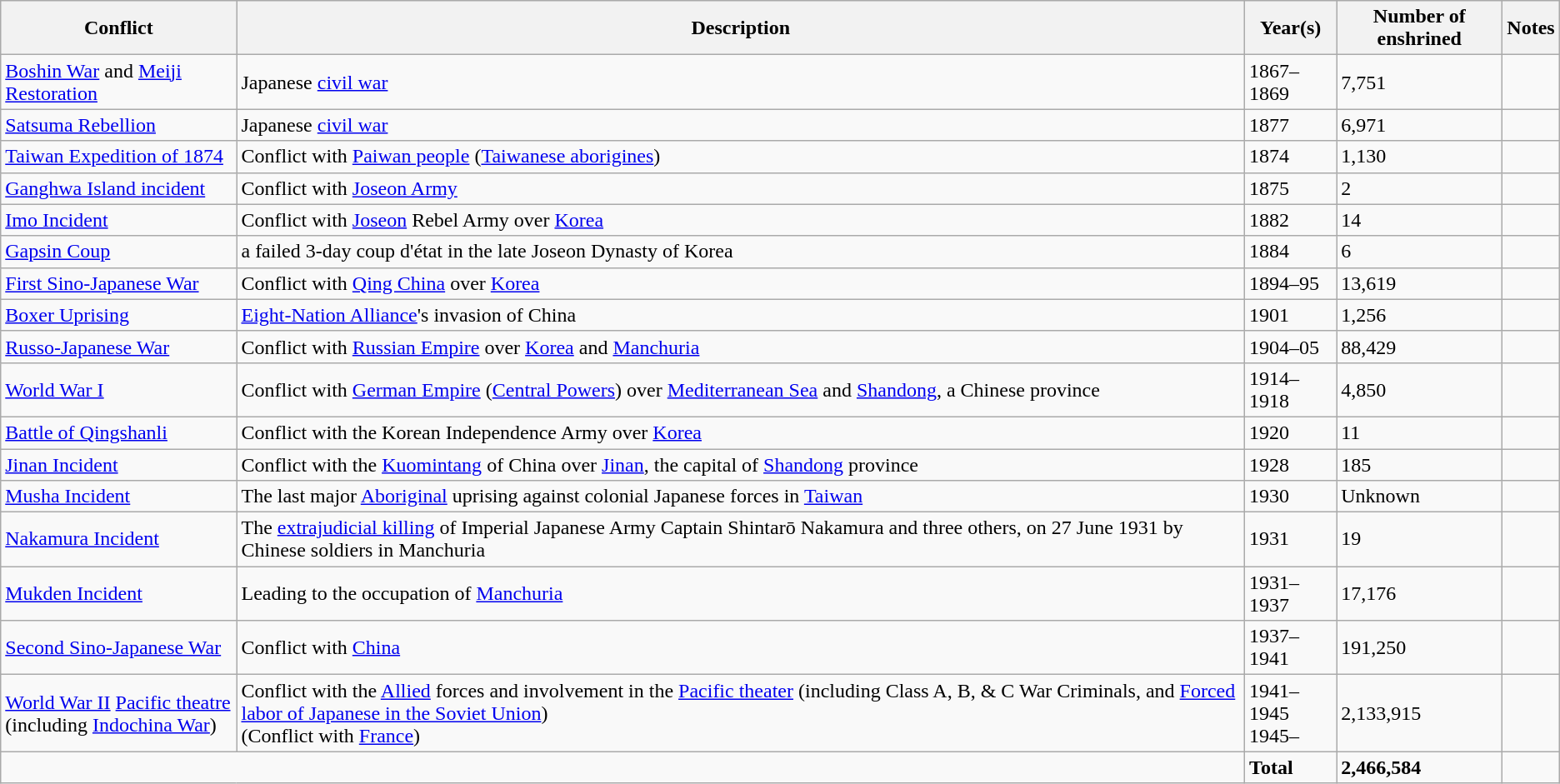<table class="wikitable sortable">
<tr>
<th>Conflict</th>
<th class="unsortable">Description</th>
<th>Year(s)</th>
<th>Number of enshrined</th>
<th class="unsortable">Notes</th>
</tr>
<tr>
<td><a href='#'>Boshin War</a> and <a href='#'>Meiji Restoration</a></td>
<td>Japanese <a href='#'>civil war</a></td>
<td>1867–1869</td>
<td>7,751</td>
<td></td>
</tr>
<tr>
<td><a href='#'>Satsuma Rebellion</a></td>
<td>Japanese <a href='#'>civil war</a></td>
<td>1877</td>
<td>6,971</td>
<td></td>
</tr>
<tr>
<td><a href='#'>Taiwan Expedition of 1874</a></td>
<td>Conflict with <a href='#'>Paiwan people</a> (<a href='#'>Taiwanese aborigines</a>)</td>
<td>1874</td>
<td>1,130</td>
<td></td>
</tr>
<tr>
<td><a href='#'>Ganghwa Island incident</a></td>
<td>Conflict with <a href='#'>Joseon Army</a></td>
<td>1875</td>
<td>2</td>
<td></td>
</tr>
<tr>
<td><a href='#'>Imo Incident</a></td>
<td>Conflict with <a href='#'>Joseon</a> Rebel Army over <a href='#'>Korea</a></td>
<td>1882</td>
<td>14</td>
<td></td>
</tr>
<tr>
<td><a href='#'>Gapsin Coup</a></td>
<td>a failed 3-day coup d'état in the late Joseon Dynasty of Korea</td>
<td>1884</td>
<td>6</td>
<td></td>
</tr>
<tr>
<td><a href='#'>First Sino-Japanese War</a></td>
<td>Conflict with <a href='#'>Qing China</a> over <a href='#'>Korea</a></td>
<td>1894–95</td>
<td>13,619</td>
<td></td>
</tr>
<tr>
<td><a href='#'>Boxer Uprising</a></td>
<td><a href='#'>Eight-Nation Alliance</a>'s invasion of China</td>
<td>1901</td>
<td>1,256</td>
<td></td>
</tr>
<tr>
<td><a href='#'>Russo-Japanese War</a></td>
<td>Conflict with <a href='#'>Russian Empire</a> over <a href='#'>Korea</a> and <a href='#'>Manchuria</a></td>
<td>1904–05</td>
<td>88,429</td>
<td></td>
</tr>
<tr>
<td><a href='#'>World War I</a></td>
<td>Conflict with <a href='#'>German Empire</a> (<a href='#'>Central Powers</a>) over <a href='#'>Mediterranean Sea</a> and <a href='#'>Shandong</a>, a Chinese province</td>
<td>1914–1918</td>
<td>4,850</td>
<td></td>
</tr>
<tr>
<td><a href='#'>Battle of Qingshanli</a></td>
<td>Conflict with the Korean Independence Army over <a href='#'>Korea</a></td>
<td>1920</td>
<td>11</td>
<td></td>
</tr>
<tr>
<td><a href='#'>Jinan Incident</a></td>
<td>Conflict with the <a href='#'>Kuomintang</a> of China over <a href='#'>Jinan</a>, the capital of <a href='#'>Shandong</a> province</td>
<td>1928</td>
<td>185</td>
<td></td>
</tr>
<tr>
<td><a href='#'>Musha Incident</a></td>
<td>The last major <a href='#'>Aboriginal</a> uprising against colonial Japanese forces in <a href='#'>Taiwan</a></td>
<td>1930</td>
<td>Unknown</td>
<td></td>
</tr>
<tr>
<td><a href='#'>Nakamura Incident</a></td>
<td>The <a href='#'>extrajudicial killing</a> of Imperial Japanese Army Captain Shintarō Nakamura and three others, on 27 June 1931 by Chinese soldiers in Manchuria</td>
<td>1931</td>
<td>19</td>
<td></td>
</tr>
<tr>
<td><a href='#'>Mukden Incident</a></td>
<td>Leading to the occupation of <a href='#'>Manchuria</a></td>
<td>1931–1937</td>
<td>17,176</td>
<td></td>
</tr>
<tr>
<td><a href='#'>Second Sino-Japanese War</a></td>
<td>Conflict with <a href='#'>China</a></td>
<td>1937–1941</td>
<td>191,250</td>
<td></td>
</tr>
<tr>
<td><a href='#'>World War II</a> <a href='#'>Pacific theatre</a> <br>(including <a href='#'>Indochina War</a>)</td>
<td>Conflict with the <a href='#'>Allied</a> forces and involvement in the <a href='#'>Pacific theater</a> (including Class A, B, & C War Criminals, and <a href='#'>Forced labor of Japanese in the Soviet Union</a>)<br>(Conflict with <a href='#'>France</a>)</td>
<td>1941–1945<br>1945–</td>
<td>2,133,915</td>
<td></td>
</tr>
<tr class="sortbottom">
<td colspan="2"> </td>
<td><strong>Total</strong></td>
<td><strong>2,466,584</strong></td>
<td></td>
</tr>
</table>
